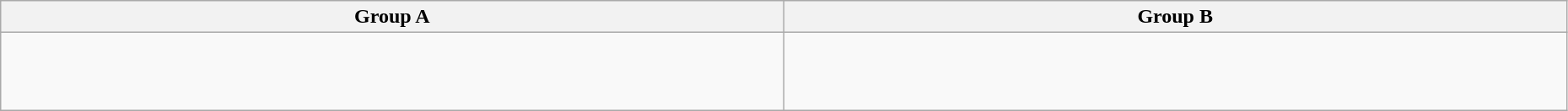<table class="wikitable" width="98%">
<tr>
<th width="25%">Group A</th>
<th width="25%">Group B</th>
</tr>
<tr>
<td><br><br><br></td>
<td><br><br><br></td>
</tr>
</table>
